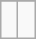<table class="wikitable">
<tr align="center">
</tr>
<tr align="center">
<td> </td>
<td> </td>
</tr>
</table>
